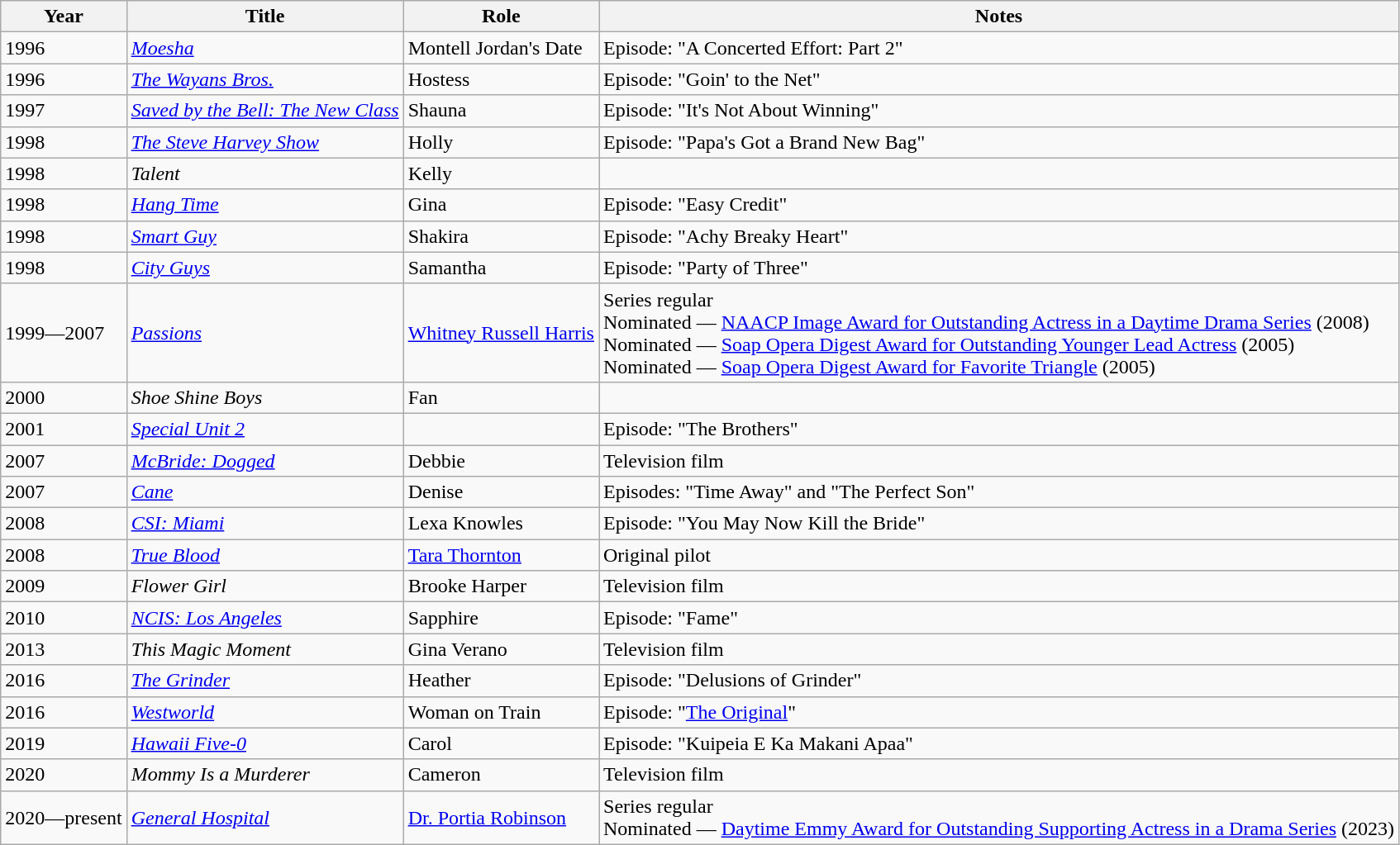<table class="wikitable sortable">
<tr>
<th>Year</th>
<th>Title</th>
<th>Role</th>
<th class="unsortable">Notes</th>
</tr>
<tr>
<td>1996</td>
<td><em><a href='#'>Moesha</a></em></td>
<td>Montell Jordan's Date</td>
<td>Episode: "A Concerted Effort: Part 2"</td>
</tr>
<tr>
<td>1996</td>
<td><em><a href='#'>The Wayans Bros.</a></em></td>
<td>Hostess</td>
<td>Episode: "Goin' to the Net"</td>
</tr>
<tr>
<td>1997</td>
<td><em><a href='#'>Saved by the Bell: The New Class</a></em></td>
<td>Shauna</td>
<td>Episode: "It's Not About Winning"</td>
</tr>
<tr>
<td>1998</td>
<td><em><a href='#'>The Steve Harvey Show</a></em></td>
<td>Holly</td>
<td>Episode: "Papa's Got a Brand New Bag"</td>
</tr>
<tr>
<td>1998</td>
<td><em>Talent</em></td>
<td>Kelly</td>
<td></td>
</tr>
<tr>
<td>1998</td>
<td><em><a href='#'>Hang Time</a></em></td>
<td>Gina</td>
<td>Episode: "Easy Credit"</td>
</tr>
<tr>
<td>1998</td>
<td><em><a href='#'>Smart Guy</a></em></td>
<td>Shakira</td>
<td>Episode: "Achy Breaky Heart"</td>
</tr>
<tr>
<td>1998</td>
<td><em><a href='#'>City Guys</a></em></td>
<td>Samantha</td>
<td>Episode: "Party of Three"</td>
</tr>
<tr>
<td>1999—2007</td>
<td><em><a href='#'>Passions</a></em></td>
<td><a href='#'>Whitney Russell Harris</a></td>
<td>Series regular<br>Nominated — <a href='#'>NAACP Image Award for Outstanding Actress in a Daytime Drama Series</a> (2008)<br>Nominated — <a href='#'>Soap Opera Digest Award for Outstanding Younger Lead Actress</a> (2005)<br>Nominated — <a href='#'>Soap Opera Digest Award for Favorite Triangle</a> (2005)</td>
</tr>
<tr>
<td>2000</td>
<td><em>Shoe Shine Boys</em></td>
<td>Fan</td>
<td></td>
</tr>
<tr>
<td>2001</td>
<td><em><a href='#'>Special Unit 2</a></em></td>
<td></td>
<td>Episode: "The Brothers"</td>
</tr>
<tr>
<td>2007</td>
<td><em><a href='#'>McBride: Dogged</a></em></td>
<td>Debbie</td>
<td>Television film</td>
</tr>
<tr>
<td>2007</td>
<td><em><a href='#'>Cane</a></em></td>
<td>Denise</td>
<td>Episodes: "Time Away" and "The Perfect Son"</td>
</tr>
<tr>
<td>2008</td>
<td><em><a href='#'>CSI: Miami</a></em></td>
<td>Lexa Knowles</td>
<td>Episode: "You May Now Kill the Bride"</td>
</tr>
<tr>
<td>2008</td>
<td><em><a href='#'>True Blood</a></em></td>
<td><a href='#'>Tara Thornton</a></td>
<td>Original pilot</td>
</tr>
<tr>
<td>2009</td>
<td><em>Flower Girl</em></td>
<td>Brooke Harper</td>
<td>Television film</td>
</tr>
<tr>
<td>2010</td>
<td><em><a href='#'>NCIS: Los Angeles</a></em></td>
<td>Sapphire</td>
<td>Episode: "Fame"</td>
</tr>
<tr>
<td>2013</td>
<td><em>This Magic Moment</em></td>
<td>Gina Verano</td>
<td>Television film</td>
</tr>
<tr>
<td>2016</td>
<td><em><a href='#'>The Grinder</a></em></td>
<td>Heather</td>
<td>Episode: "Delusions of Grinder"</td>
</tr>
<tr>
<td>2016</td>
<td><em><a href='#'>Westworld</a></em></td>
<td>Woman on Train</td>
<td>Episode: "<a href='#'>The Original</a>"</td>
</tr>
<tr>
<td>2019</td>
<td><em><a href='#'>Hawaii Five-0</a></em></td>
<td>Carol</td>
<td>Episode: "Kuipeia E Ka Makani Apaa"</td>
</tr>
<tr>
<td>2020</td>
<td><em>Mommy Is a Murderer</em></td>
<td>Cameron</td>
<td>Television film</td>
</tr>
<tr>
<td>2020—present</td>
<td><em><a href='#'>General Hospital</a></em></td>
<td><a href='#'>Dr. Portia Robinson</a></td>
<td>Series regular<br>Nominated — <a href='#'>Daytime Emmy Award for Outstanding Supporting Actress in a Drama Series</a> (2023)</td>
</tr>
</table>
